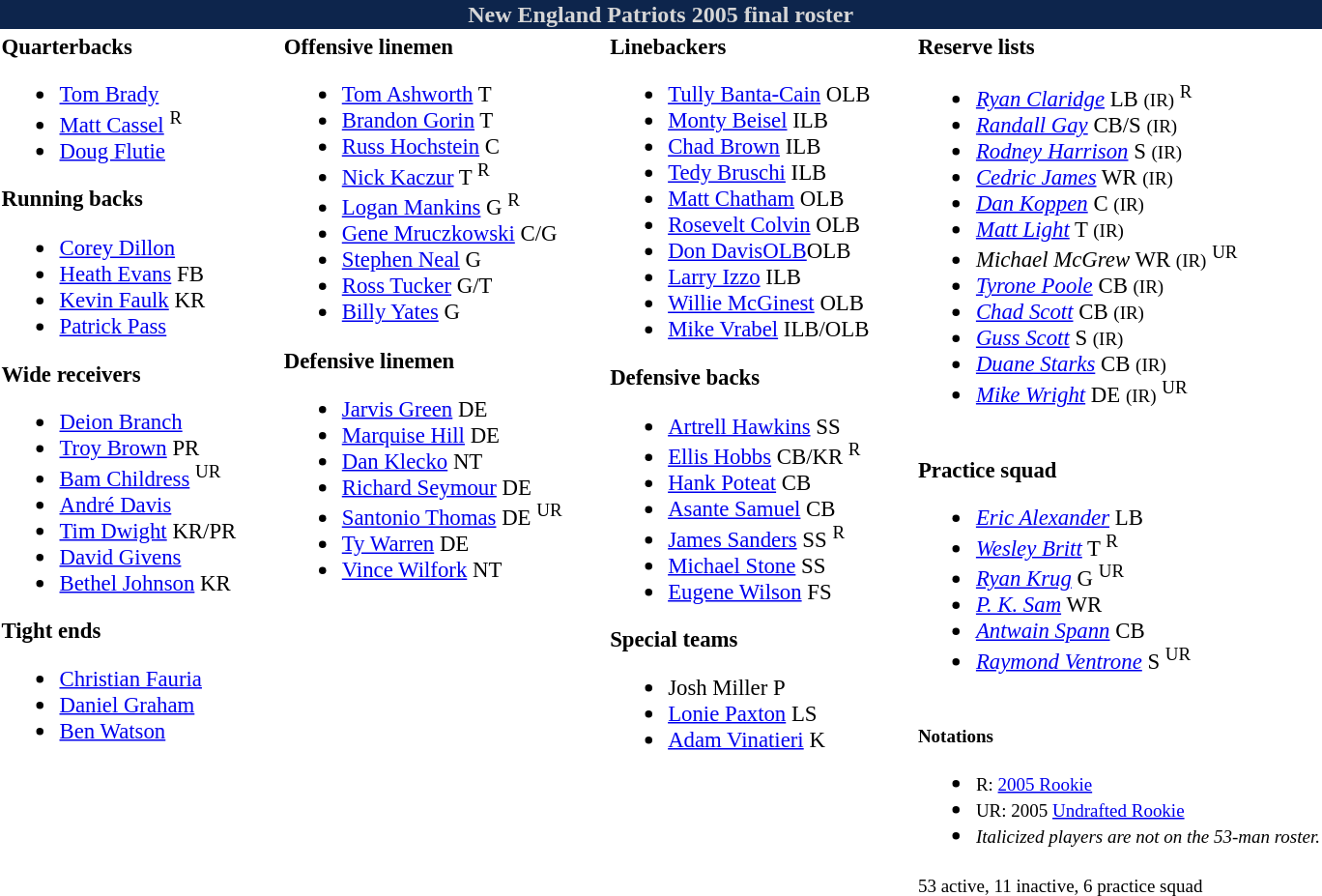<table class="toccolours" style="text-align: left;">
<tr>
<th colspan="9" style="background:#0d254c; color:#d6d6d6; text-align:center;">New England Patriots 2005 final roster</th>
</tr>
<tr>
<td style="font-size:95%; vertical-align:top;"><strong>Quarterbacks</strong><br><ul><li> <a href='#'>Tom Brady</a></li><li> <a href='#'>Matt Cassel</a> <sup>R</sup></li><li> <a href='#'>Doug Flutie</a></li></ul><strong>Running backs</strong><ul><li> <a href='#'>Corey Dillon</a></li><li> <a href='#'>Heath Evans</a> FB</li><li> <a href='#'>Kevin Faulk</a> KR</li><li> <a href='#'>Patrick Pass</a></li></ul><strong>Wide receivers</strong><ul><li> <a href='#'>Deion Branch</a></li><li> <a href='#'>Troy Brown</a> PR</li><li> <a href='#'>Bam Childress</a> <sup>UR</sup></li><li> <a href='#'>André Davis</a></li><li> <a href='#'>Tim Dwight</a> KR/PR</li><li> <a href='#'>David Givens</a></li><li> <a href='#'>Bethel Johnson</a> KR</li></ul><strong>Tight ends</strong><ul><li> <a href='#'>Christian Fauria</a></li><li> <a href='#'>Daniel Graham</a></li><li> <a href='#'>Ben Watson</a></li></ul></td>
<td style="width: 25px;"></td>
<td style="font-size:95%; vertical-align:top;"><strong>Offensive linemen</strong><br><ul><li> <a href='#'>Tom Ashworth</a> T</li><li> <a href='#'>Brandon Gorin</a> T</li><li> <a href='#'>Russ Hochstein</a> C</li><li> <a href='#'>Nick Kaczur</a> T <sup>R</sup></li><li> <a href='#'>Logan Mankins</a> G <sup>R</sup></li><li> <a href='#'>Gene Mruczkowski</a> C/G</li><li> <a href='#'>Stephen Neal</a> G</li><li> <a href='#'>Ross Tucker</a> G/T</li><li> <a href='#'>Billy Yates</a> G</li></ul><strong>Defensive linemen</strong><ul><li> <a href='#'>Jarvis Green</a> DE</li><li> <a href='#'>Marquise Hill</a> DE</li><li> <a href='#'>Dan Klecko</a> NT</li><li> <a href='#'>Richard Seymour</a> DE</li><li> <a href='#'>Santonio Thomas</a> DE <sup>UR</sup></li><li> <a href='#'>Ty Warren</a> DE</li><li> <a href='#'>Vince Wilfork</a> NT</li></ul></td>
<td style="width: 25px;"></td>
<td style="font-size:95%; vertical-align:top;"><strong>Linebackers</strong><br><ul><li> <a href='#'>Tully Banta-Cain</a> OLB</li><li> <a href='#'>Monty Beisel</a> ILB</li><li> <a href='#'>Chad Brown</a> ILB</li><li> <a href='#'>Tedy Bruschi</a> ILB</li><li> <a href='#'>Matt Chatham</a> OLB</li><li> <a href='#'>Rosevelt Colvin</a> OLB</li><li> <a href='#'>Don DavisOLB</a>OLB</li><li> <a href='#'>Larry Izzo</a> ILB</li><li> <a href='#'>Willie McGinest</a> OLB</li><li> <a href='#'>Mike Vrabel</a> ILB/OLB</li></ul><strong>Defensive backs</strong><ul><li> <a href='#'>Artrell Hawkins</a> SS</li><li> <a href='#'>Ellis Hobbs</a> CB/KR <sup>R</sup></li><li> <a href='#'>Hank Poteat</a> CB</li><li> <a href='#'>Asante Samuel</a> CB</li><li> <a href='#'>James Sanders</a> SS <sup>R</sup></li><li> <a href='#'>Michael Stone</a> SS</li><li> <a href='#'>Eugene Wilson</a> FS</li></ul><strong>Special teams</strong><ul><li> Josh Miller P</li><li> <a href='#'>Lonie Paxton</a> LS</li><li> <a href='#'>Adam Vinatieri</a> K</li></ul></td>
<td style="width: 25px;"></td>
<td style="font-size:95%; vertical-align:top;"><strong>Reserve lists</strong><br><ul><li> <em><a href='#'>Ryan Claridge</a></em> LB <small>(IR)</small>   <sup>R</sup></li><li> <em><a href='#'>Randall Gay</a></em> CB/S <small>(IR)</small> </li><li> <em><a href='#'>Rodney Harrison</a></em> S <small>(IR)</small> </li><li> <em><a href='#'>Cedric James</a></em> WR <small>(IR)</small> </li><li> <em><a href='#'>Dan Koppen</a></em> C <small>(IR)</small> </li><li> <em><a href='#'>Matt Light</a></em> T <small>(IR)</small> </li><li> <em>Michael McGrew</em> WR <small>(IR)</small>  <sup>UR</sup></li><li> <em><a href='#'>Tyrone Poole</a></em> CB <small>(IR)</small> </li><li> <em><a href='#'>Chad Scott</a></em> CB <small>(IR)</small> </li><li> <em><a href='#'>Guss Scott</a></em> S <small>(IR)</small> </li><li> <em><a href='#'>Duane Starks</a></em> CB <small>(IR)</small> </li><li> <em><a href='#'>Mike Wright</a></em> DE <small>(IR)</small>  <sup>UR</sup></li></ul><br>
<strong>Practice squad</strong><ul><li> <em><a href='#'>Eric Alexander</a></em> LB</li><li> <em><a href='#'>Wesley Britt</a></em> T <sup>R</sup></li><li> <em><a href='#'>Ryan Krug</a></em> G <sup>UR</sup></li><li> <em><a href='#'>P. K. Sam</a></em> WR</li><li> <em><a href='#'>Antwain Spann</a></em> CB</li><li> <em><a href='#'>Raymond Ventrone</a></em> S <sup>UR</sup></li></ul><br>
<small><strong>Notations</strong></small><ul><li><small>R: <a href='#'>2005 Rookie</a></small></li><li><small>UR: 2005 <a href='#'>Undrafted Rookie</a></small></li><li><small><em>Italicized players are not on the 53-man roster.</em></small></li></ul><small>53 active, 11 inactive, 6 practice squad</small></td>
</tr>
</table>
